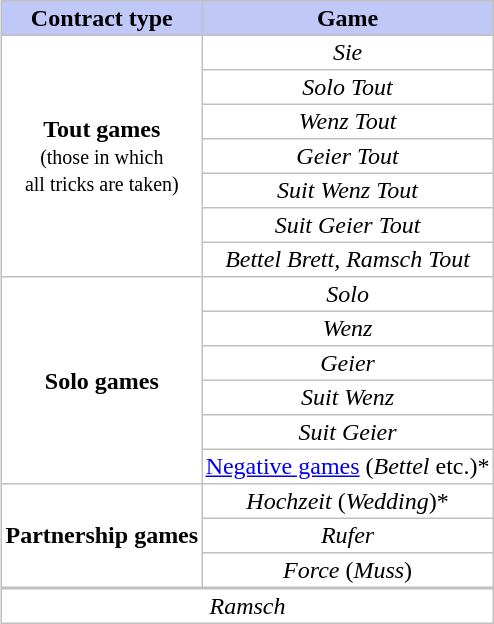<table cellpadding="2" style="float: right; background: #C0C0C0; margin-left: 1em; border-spacing: 1px;">
<tr align="center">
<td style="background: #c0c8f8;"><strong>Contract type</strong></td>
<td style="background: #c0c8f8;"><strong>Game</strong></td>
</tr>
<tr align="center">
<td rowspan=7 style="background: #ffffff;"><strong>Tout games</strong><br><small>(those in which<br>all tricks are taken)</small></td>
<td colspan=2 style="background: #ffffff;"><em>Sie</em></td>
</tr>
<tr align="center">
<td style="background: #ffffff;"><em>Solo Tout</em></td>
</tr>
<tr align="center">
<td style="background: #ffffff;"><em>Wenz Tout</em></td>
</tr>
<tr align="center">
<td style="background: #ffffff;"><em>Geier Tout</em></td>
</tr>
<tr align="center">
<td style="background: #ffffff;"><em>Suit Wenz Tout</em></td>
</tr>
<tr align="center">
<td style="background: #ffffff;"><em>Suit Geier Tout</em></td>
</tr>
<tr align="center">
<td style="background: #ffffff;"><em>Bettel Brett, Ramsch Tout</em></td>
</tr>
<tr align="center">
<td rowspan=6 style="background: #ffffff;"><strong>Solo games</strong></td>
<td style="background: #ffffff;"><em>Solo</em></td>
</tr>
<tr align="center">
<td style="background: #ffffff;"><em>Wenz</em></td>
</tr>
<tr align="center">
<td style="background: #ffffff;"><em>Geier</em></td>
</tr>
<tr align="center">
<td style="background: #ffffff;"><em>Suit Wenz</em></td>
</tr>
<tr align="center">
<td style="background: #ffffff;"><em>Suit Geier</em></td>
</tr>
<tr align="center">
<td style="background: #ffffff;"><a href='#'>Negative games</a> (<em>Bettel</em> etc.)*</td>
</tr>
<tr align="center">
<td rowspan=3 style="background: #ffffff;"><strong>Partnership games</strong></td>
<td style="background: #ffffff;"><em>Hochzeit</em> (<em>Wedding</em>)*</td>
</tr>
<tr align="center">
<td style="background: #ffffff;"><em>Rufer</em></td>
</tr>
<tr align="center">
<td style="background: #ffffff;"><em>Force</em> (<em>Muss</em>)</td>
</tr>
<tr align="center">
</tr>
<tr align="center">
<td colspan=2 style="background: #ffffff;"><em>Ramsch</em></td>
</tr>
</table>
